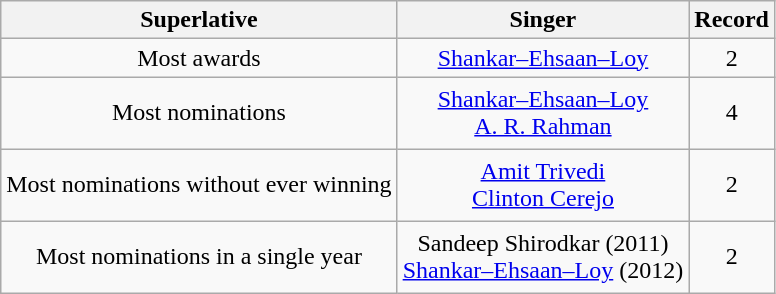<table class="wikitable" style="text-align: center">
<tr>
<th>Superlative</th>
<th>Singer</th>
<th>Record</th>
</tr>
<tr>
<td>Most awards</td>
<td><a href='#'>Shankar–Ehsaan–Loy</a></td>
<td>2</td>
</tr>
<tr style="height:3em;">
<td>Most nominations</td>
<td><a href='#'>Shankar–Ehsaan–Loy</a><br><a href='#'>A. R. Rahman</a></td>
<td>4</td>
</tr>
<tr style="height:3em;">
<td>Most nominations without ever winning</td>
<td><a href='#'>Amit Trivedi</a><br><a href='#'>Clinton Cerejo</a></td>
<td>2</td>
</tr>
<tr style="height:3em;">
<td>Most nominations in a single year</td>
<td>Sandeep Shirodkar (2011)<br><a href='#'>Shankar–Ehsaan–Loy</a> (2012)</td>
<td>2</td>
</tr>
</table>
